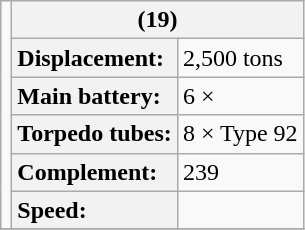<table class="wikitable plainrowheaders" style="text-align:left">
<tr valign="bottom">
<td rowspan=6 style="text-align:center"></td>
<th colspan=2 style="text-align:center"> (19)</th>
</tr>
<tr>
<th style="text-align:left">Displacement:</th>
<td>2,500 tons</td>
</tr>
<tr>
<th style="text-align:left">Main battery:</th>
<td>6 × </td>
</tr>
<tr>
<th style="text-align:left">Torpedo tubes:</th>
<td>8 × Type 92</td>
</tr>
<tr>
<th style="text-align:left">Complement:</th>
<td>239</td>
</tr>
<tr>
<th style="text-align:left">Speed:</th>
<td></td>
</tr>
<tr>
</tr>
</table>
